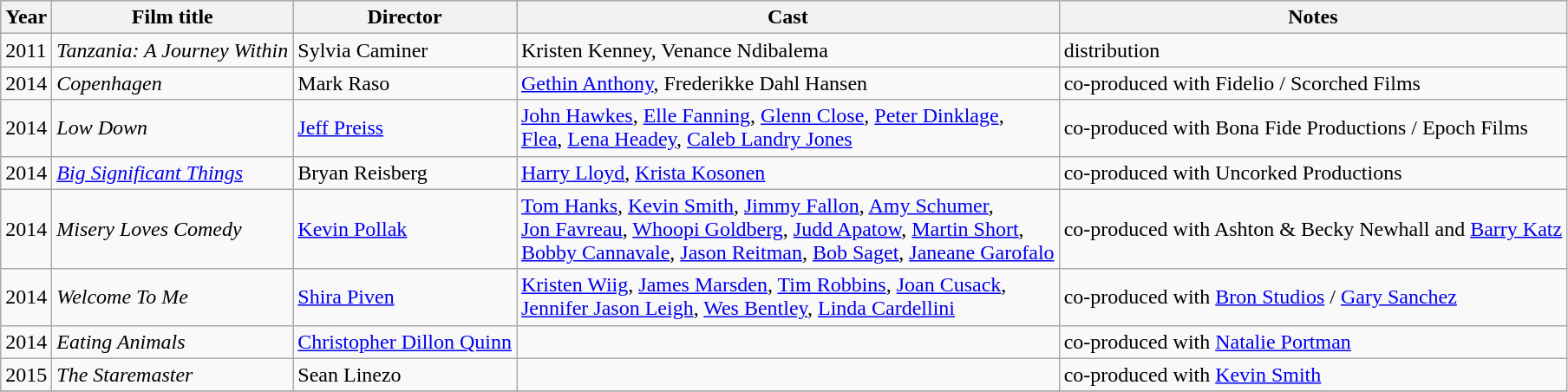<table class="wikitable">
<tr style="background:#ccc; text-align:center;">
<th>Year</th>
<th>Film title</th>
<th>Director</th>
<th>Cast</th>
<th>Notes</th>
</tr>
<tr>
<td>2011</td>
<td><em>Tanzania: A Journey Within</em></td>
<td>Sylvia Caminer</td>
<td>Kristen Kenney, Venance Ndibalema</td>
<td>distribution</td>
</tr>
<tr>
<td>2014</td>
<td><em>Copenhagen</em></td>
<td>Mark Raso</td>
<td><a href='#'>Gethin Anthony</a>, Frederikke Dahl Hansen</td>
<td>co-produced with Fidelio / Scorched Films</td>
</tr>
<tr>
<td>2014</td>
<td><em>Low Down</em></td>
<td><a href='#'>Jeff Preiss</a></td>
<td><a href='#'>John Hawkes</a>, <a href='#'>Elle Fanning</a>, <a href='#'>Glenn Close</a>, <a href='#'>Peter Dinklage</a>,<br> <a href='#'>Flea</a>, <a href='#'>Lena Headey</a>, <a href='#'>Caleb Landry Jones</a></td>
<td>co-produced with Bona Fide Productions / Epoch Films</td>
</tr>
<tr>
<td>2014</td>
<td><em><a href='#'>Big Significant Things</a></em></td>
<td>Bryan Reisberg</td>
<td><a href='#'>Harry Lloyd</a>, <a href='#'>Krista Kosonen</a></td>
<td>co-produced with Uncorked Productions</td>
</tr>
<tr>
<td>2014</td>
<td><em>Misery Loves Comedy</em></td>
<td><a href='#'>Kevin Pollak</a></td>
<td><a href='#'>Tom Hanks</a>, <a href='#'>Kevin Smith</a>, <a href='#'>Jimmy Fallon</a>, <a href='#'>Amy Schumer</a>,<br> <a href='#'>Jon Favreau</a>, <a href='#'>Whoopi Goldberg</a>, <a href='#'>Judd Apatow</a>, <a href='#'>Martin Short</a>,<br> <a href='#'>Bobby Cannavale</a>, <a href='#'>Jason Reitman</a>, <a href='#'>Bob Saget</a>, <a href='#'>Janeane Garofalo</a></td>
<td>co-produced with Ashton & Becky Newhall and <a href='#'>Barry Katz</a></td>
</tr>
<tr>
<td>2014</td>
<td><em>Welcome To Me</em></td>
<td><a href='#'>Shira Piven</a></td>
<td><a href='#'>Kristen Wiig</a>, <a href='#'>James Marsden</a>, <a href='#'>Tim Robbins</a>, <a href='#'>Joan Cusack</a>,<br> <a href='#'>Jennifer Jason Leigh</a>, <a href='#'>Wes Bentley</a>, <a href='#'>Linda Cardellini</a></td>
<td>co-produced with <a href='#'>Bron Studios</a> / <a href='#'>Gary Sanchez</a></td>
</tr>
<tr>
<td>2014</td>
<td><em>Eating Animals</em></td>
<td><a href='#'>Christopher Dillon Quinn</a></td>
<td></td>
<td>co-produced with <a href='#'>Natalie Portman</a></td>
</tr>
<tr>
<td>2015</td>
<td><em>The Staremaster</em></td>
<td>Sean Linezo</td>
<td></td>
<td>co-produced with <a href='#'>Kevin Smith</a></td>
</tr>
<tr>
</tr>
</table>
